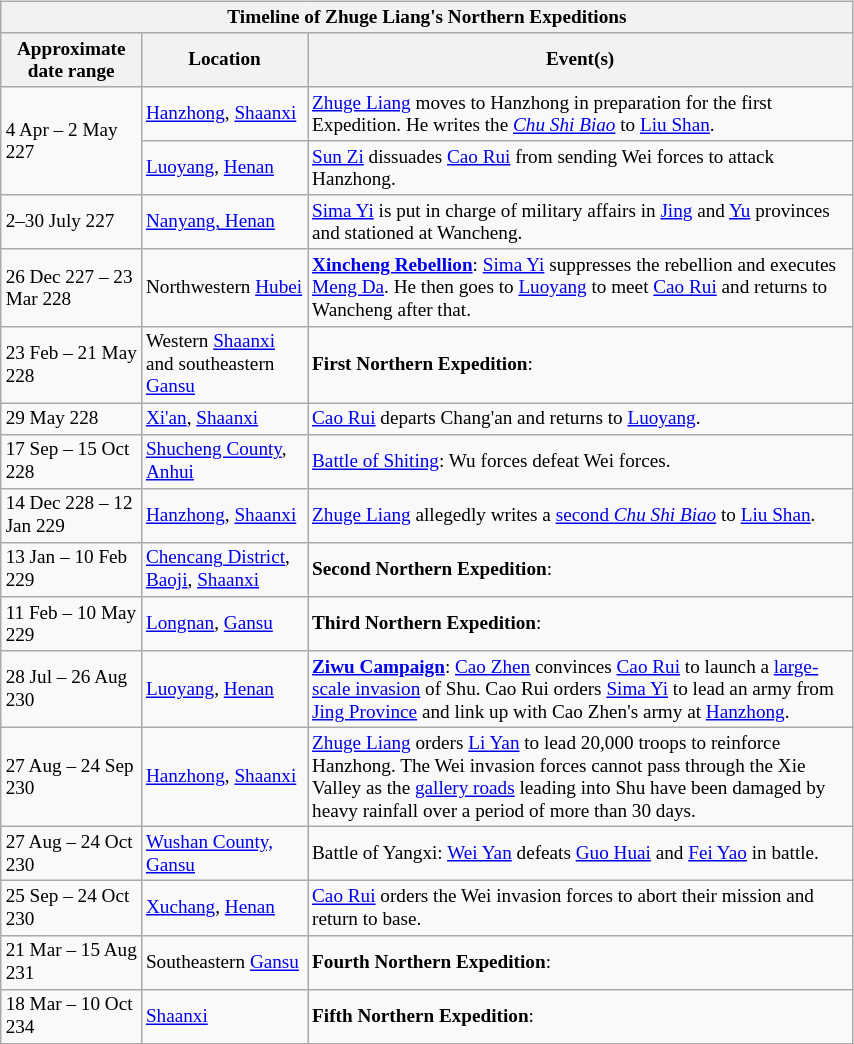<table class="wikitable" style="margin:5px; float:right; width:45%; font-size: 80%">
<tr>
<th colspan=3>Timeline of Zhuge Liang's Northern Expeditions</th>
</tr>
<tr>
<th>Approximate date range</th>
<th>Location</th>
<th>Event(s)</th>
</tr>
<tr>
<td rowspan=2>4 Apr – 2 May 227</td>
<td><a href='#'>Hanzhong</a>, <a href='#'>Shaanxi</a></td>
<td><a href='#'>Zhuge Liang</a> moves to Hanzhong in preparation for the first Expedition. He writes the <a href='#'><em>Chu Shi Biao</em></a> to <a href='#'>Liu Shan</a>.</td>
</tr>
<tr>
<td><a href='#'>Luoyang</a>, <a href='#'>Henan</a></td>
<td><a href='#'>Sun Zi</a> dissuades <a href='#'>Cao Rui</a> from sending Wei forces to attack Hanzhong.</td>
</tr>
<tr>
<td>2–30 July 227</td>
<td><a href='#'>Nanyang, Henan</a></td>
<td><a href='#'>Sima Yi</a> is put in charge of military affairs in <a href='#'>Jing</a> and <a href='#'>Yu</a> provinces and stationed at Wancheng.</td>
</tr>
<tr>
<td>26 Dec 227 – 23 Mar 228</td>
<td>Northwestern <a href='#'>Hubei</a></td>
<td><strong><a href='#'>Xincheng Rebellion</a></strong>: <a href='#'>Sima Yi</a> suppresses the rebellion and executes <a href='#'>Meng Da</a>. He then goes to <a href='#'>Luoyang</a> to meet <a href='#'>Cao Rui</a> and returns to Wancheng after that.</td>
</tr>
<tr>
<td>23 Feb – 21 May 228</td>
<td>Western <a href='#'>Shaanxi</a> and southeastern <a href='#'>Gansu</a></td>
<td><strong>First Northern Expedition</strong>: </td>
</tr>
<tr>
<td>29 May 228</td>
<td><a href='#'>Xi'an</a>, <a href='#'>Shaanxi</a></td>
<td><a href='#'>Cao Rui</a> departs Chang'an and returns to <a href='#'>Luoyang</a>.</td>
</tr>
<tr>
<td>17 Sep – 15 Oct 228</td>
<td><a href='#'>Shucheng County</a>, <a href='#'>Anhui</a></td>
<td><a href='#'>Battle of Shiting</a>: Wu forces defeat Wei forces.</td>
</tr>
<tr>
<td>14 Dec 228 – 12 Jan 229</td>
<td><a href='#'>Hanzhong</a>, <a href='#'>Shaanxi</a></td>
<td><a href='#'>Zhuge Liang</a> allegedly writes a <a href='#'>second <em>Chu Shi Biao</em></a> to <a href='#'>Liu Shan</a>.</td>
</tr>
<tr>
<td>13 Jan – 10 Feb 229</td>
<td><a href='#'>Chencang District</a>, <a href='#'>Baoji</a>, <a href='#'>Shaanxi</a></td>
<td><strong>Second Northern Expedition</strong>: </td>
</tr>
<tr>
<td>11 Feb – 10 May 229</td>
<td><a href='#'>Longnan</a>, <a href='#'>Gansu</a></td>
<td><strong>Third Northern Expedition</strong>: </td>
</tr>
<tr>
<td>28 Jul – 26 Aug 230</td>
<td><a href='#'>Luoyang</a>, <a href='#'>Henan</a></td>
<td><strong><a href='#'>Ziwu Campaign</a></strong>: <a href='#'>Cao Zhen</a> convinces <a href='#'>Cao Rui</a> to launch a <a href='#'>large-scale invasion</a> of Shu. Cao Rui orders <a href='#'>Sima Yi</a> to lead an army from <a href='#'>Jing Province</a> and link up with Cao Zhen's army at <a href='#'>Hanzhong</a>.</td>
</tr>
<tr>
<td>27 Aug – 24 Sep 230</td>
<td><a href='#'>Hanzhong</a>, <a href='#'>Shaanxi</a></td>
<td><a href='#'>Zhuge Liang</a> orders <a href='#'>Li Yan</a> to lead 20,000 troops to reinforce Hanzhong. The Wei invasion forces cannot pass through the Xie Valley as the <a href='#'>gallery roads</a> leading into Shu have been damaged by heavy rainfall over a period of more than 30 days.</td>
</tr>
<tr>
<td>27 Aug – 24 Oct 230</td>
<td><a href='#'>Wushan County, Gansu</a></td>
<td>Battle of Yangxi: <a href='#'>Wei Yan</a> defeats <a href='#'>Guo Huai</a> and <a href='#'>Fei Yao</a> in battle.</td>
</tr>
<tr>
<td>25 Sep – 24 Oct 230</td>
<td><a href='#'>Xuchang</a>, <a href='#'>Henan</a></td>
<td><a href='#'>Cao Rui</a> orders the Wei invasion forces to abort their mission and return to base.</td>
</tr>
<tr>
<td>21 Mar – 15 Aug 231</td>
<td>Southeastern <a href='#'>Gansu</a></td>
<td><strong>Fourth Northern Expedition</strong>: </td>
</tr>
<tr>
<td>18 Mar – 10 Oct 234</td>
<td><a href='#'>Shaanxi</a></td>
<td><strong>Fifth Northern Expedition</strong>: </td>
</tr>
<tr>
</tr>
</table>
